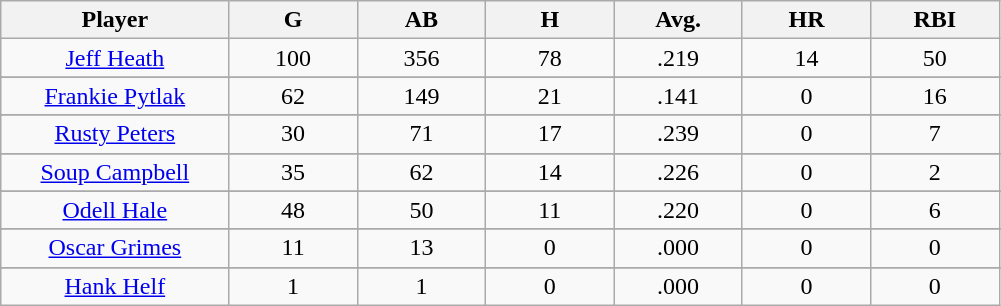<table class="wikitable sortable">
<tr>
<th bgcolor="#DDDDFF" width="16%">Player</th>
<th bgcolor="#DDDDFF" width="9%">G</th>
<th bgcolor="#DDDDFF" width="9%">AB</th>
<th bgcolor="#DDDDFF" width="9%">H</th>
<th bgcolor="#DDDDFF" width="9%">Avg.</th>
<th bgcolor="#DDDDFF" width="9%">HR</th>
<th bgcolor="#DDDDFF" width="9%">RBI</th>
</tr>
<tr align="center">
<td><a href='#'>Jeff Heath</a></td>
<td>100</td>
<td>356</td>
<td>78</td>
<td>.219</td>
<td>14</td>
<td>50</td>
</tr>
<tr>
</tr>
<tr align="center">
<td><a href='#'>Frankie Pytlak</a></td>
<td>62</td>
<td>149</td>
<td>21</td>
<td>.141</td>
<td>0</td>
<td>16</td>
</tr>
<tr>
</tr>
<tr align="center">
<td><a href='#'>Rusty Peters</a></td>
<td>30</td>
<td>71</td>
<td>17</td>
<td>.239</td>
<td>0</td>
<td>7</td>
</tr>
<tr>
</tr>
<tr align="center">
<td><a href='#'>Soup Campbell</a></td>
<td>35</td>
<td>62</td>
<td>14</td>
<td>.226</td>
<td>0</td>
<td>2</td>
</tr>
<tr>
</tr>
<tr align="center">
<td><a href='#'>Odell Hale</a></td>
<td>48</td>
<td>50</td>
<td>11</td>
<td>.220</td>
<td>0</td>
<td>6</td>
</tr>
<tr>
</tr>
<tr align="center">
<td><a href='#'>Oscar Grimes</a></td>
<td>11</td>
<td>13</td>
<td>0</td>
<td>.000</td>
<td>0</td>
<td>0</td>
</tr>
<tr>
</tr>
<tr align="center">
<td><a href='#'>Hank Helf</a></td>
<td>1</td>
<td>1</td>
<td>0</td>
<td>.000</td>
<td>0</td>
<td>0</td>
</tr>
</table>
